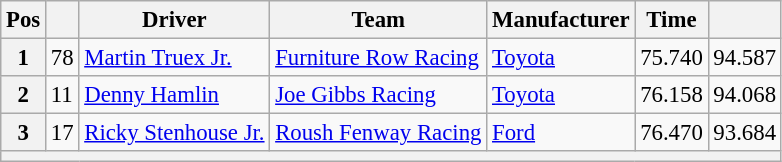<table class="wikitable" style="font-size:95%">
<tr>
<th>Pos</th>
<th></th>
<th>Driver</th>
<th>Team</th>
<th>Manufacturer</th>
<th>Time</th>
<th></th>
</tr>
<tr>
<th>1</th>
<td>78</td>
<td><a href='#'>Martin Truex Jr.</a></td>
<td><a href='#'>Furniture Row Racing</a></td>
<td><a href='#'>Toyota</a></td>
<td>75.740</td>
<td>94.587</td>
</tr>
<tr>
<th>2</th>
<td>11</td>
<td><a href='#'>Denny Hamlin</a></td>
<td><a href='#'>Joe Gibbs Racing</a></td>
<td><a href='#'>Toyota</a></td>
<td>76.158</td>
<td>94.068</td>
</tr>
<tr>
<th>3</th>
<td>17</td>
<td><a href='#'>Ricky Stenhouse Jr.</a></td>
<td><a href='#'>Roush Fenway Racing</a></td>
<td><a href='#'>Ford</a></td>
<td>76.470</td>
<td>93.684</td>
</tr>
<tr>
<th colspan="7"></th>
</tr>
</table>
